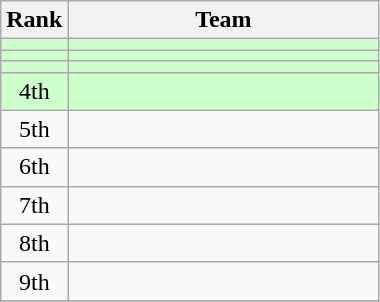<table class=wikitable style="text-align:center;">
<tr>
<th>Rank</th>
<th width=200>Team</th>
</tr>
<tr bgcolor="#ccffcc">
<td></td>
<td align=left></td>
</tr>
<tr bgcolor="#ccffcc">
<td></td>
<td align=left></td>
</tr>
<tr bgcolor="#ccffcc">
<td></td>
<td align=left></td>
</tr>
<tr bgcolor="#ccffcc">
<td>4th</td>
<td align=left></td>
</tr>
<tr>
<td>5th</td>
<td align=left></td>
</tr>
<tr>
<td>6th</td>
<td align=left></td>
</tr>
<tr>
<td>7th</td>
<td align=left></td>
</tr>
<tr>
<td>8th</td>
<td align=left></td>
</tr>
<tr>
<td>9th</td>
<td align=left></td>
</tr>
<tr>
</tr>
</table>
